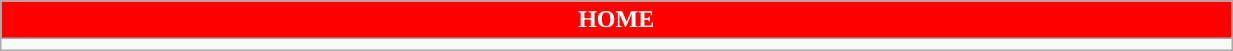<table class="wikitable collapsible collapsed" style="width:65%">
<tr>
<th colspan=6 ! style="color:#FFFFFF; background:#FF0000">HOME</th>
</tr>
<tr>
<td></td>
</tr>
</table>
